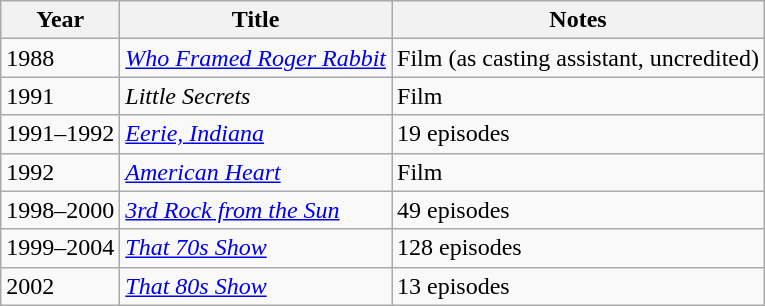<table class="wikitable sortable">
<tr>
<th>Year</th>
<th>Title</th>
<th>Notes</th>
</tr>
<tr>
<td>1988</td>
<td><em><a href='#'>Who Framed Roger Rabbit</a></em></td>
<td>Film (as casting assistant, uncredited)</td>
</tr>
<tr>
<td>1991</td>
<td><em>Little Secrets</em></td>
<td>Film</td>
</tr>
<tr>
<td>1991–1992</td>
<td><em><a href='#'>Eerie, Indiana</a></em></td>
<td>19 episodes</td>
</tr>
<tr>
<td>1992</td>
<td><em><a href='#'>American Heart</a></em></td>
<td>Film</td>
</tr>
<tr>
<td>1998–2000</td>
<td><em><a href='#'>3rd Rock from the Sun</a></em></td>
<td>49 episodes</td>
</tr>
<tr>
<td>1999–2004</td>
<td><em><a href='#'>That 70s Show</a></em></td>
<td>128 episodes</td>
</tr>
<tr>
<td>2002</td>
<td><em><a href='#'>That 80s Show</a></em></td>
<td>13 episodes</td>
</tr>
</table>
